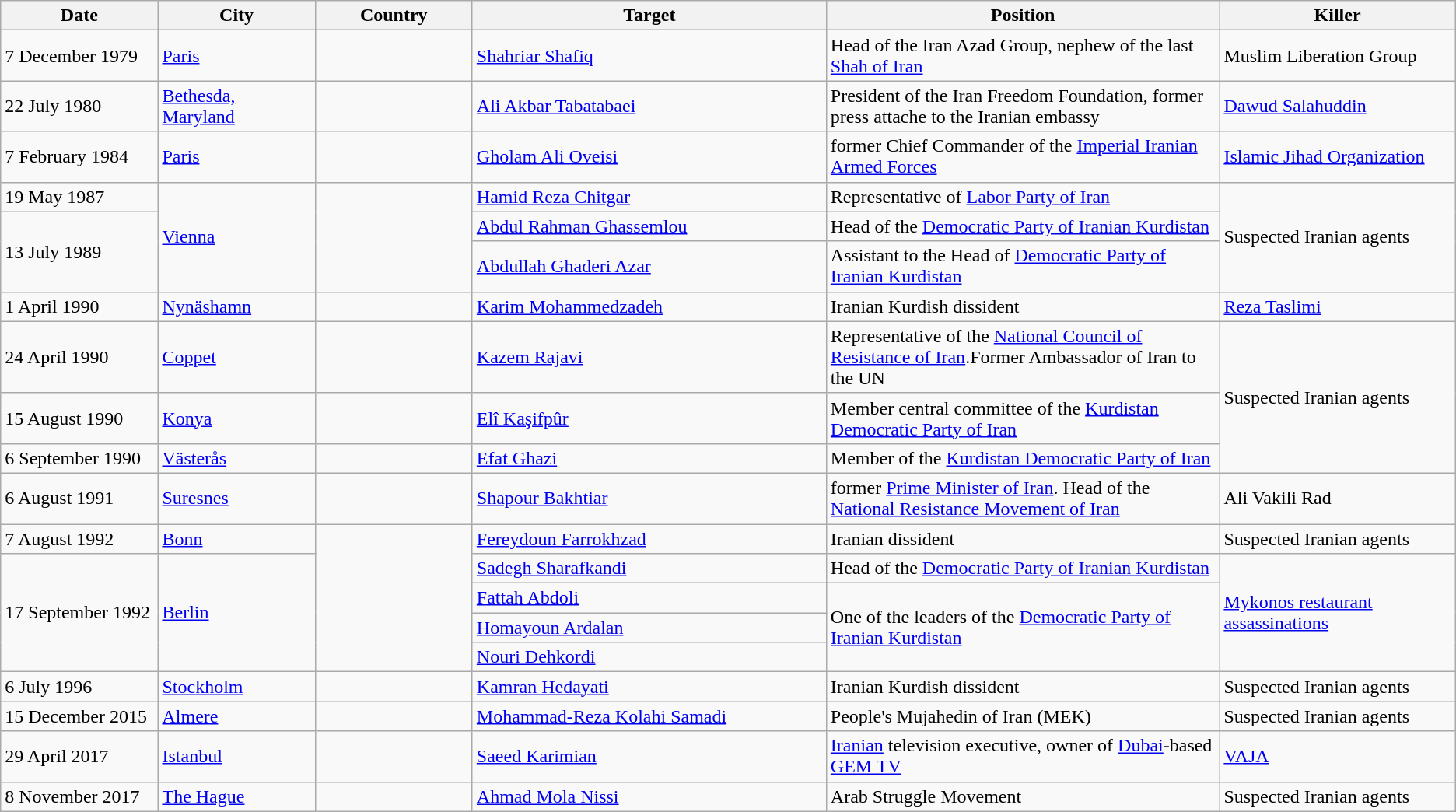<table class="wikitable sortable">
<tr>
<th style="width:8%;">Date</th>
<th style="width:8%;">City</th>
<th style="width:8%;">Country</th>
<th style="width:18%;">Target</th>
<th style="width:20%;">Position</th>
<th style="width:12%;">Killer</th>
</tr>
<tr>
<td>7 December 1979</td>
<td><a href='#'>Paris</a></td>
<td></td>
<td><a href='#'>Shahriar Shafiq</a></td>
<td>Head of the Iran Azad Group, nephew of the last <a href='#'>Shah of Iran</a></td>
<td>Muslim Liberation Group</td>
</tr>
<tr>
<td>22 July 1980</td>
<td><a href='#'>Bethesda, Maryland</a></td>
<td></td>
<td><a href='#'>Ali Akbar Tabatabaei</a></td>
<td>President of the Iran Freedom Foundation, former press attache to the Iranian embassy</td>
<td><a href='#'>Dawud Salahuddin</a></td>
</tr>
<tr>
<td>7 February 1984</td>
<td><a href='#'>Paris</a></td>
<td></td>
<td><a href='#'>Gholam Ali Oveisi</a></td>
<td>former Chief Commander of the <a href='#'>Imperial Iranian Armed Forces</a></td>
<td><a href='#'>Islamic Jihad Organization</a></td>
</tr>
<tr>
<td>19 May 1987</td>
<td rowspan=3><a href='#'>Vienna</a></td>
<td rowspan=3></td>
<td><a href='#'>Hamid Reza Chitgar</a></td>
<td>Representative of <a href='#'>Labor Party of Iran</a></td>
<td rowspan=3>Suspected Iranian agents</td>
</tr>
<tr>
<td rowspan=2>13 July 1989</td>
<td><a href='#'>Abdul Rahman Ghassemlou</a></td>
<td>Head of the <a href='#'>Democratic Party of Iranian Kurdistan</a></td>
</tr>
<tr>
<td><a href='#'>Abdullah Ghaderi Azar</a></td>
<td>Assistant to the Head of <a href='#'>Democratic Party of Iranian Kurdistan</a></td>
</tr>
<tr>
<td>1 April 1990</td>
<td><a href='#'>Nynäshamn</a></td>
<td></td>
<td><a href='#'>Karim Mohammedzadeh</a></td>
<td>Iranian Kurdish dissident</td>
<td><a href='#'>Reza Taslimi</a></td>
</tr>
<tr>
<td>24 April 1990</td>
<td><a href='#'>Coppet</a></td>
<td></td>
<td><a href='#'>Kazem Rajavi</a></td>
<td>Representative of the <a href='#'>National Council of Resistance of Iran</a>.Former Ambassador of Iran to the UN</td>
<td rowspan=3>Suspected Iranian agents</td>
</tr>
<tr>
<td>15 August 1990</td>
<td><a href='#'>Konya</a></td>
<td></td>
<td><a href='#'>Elî Kaşifpûr</a></td>
<td>Member central committee of the <a href='#'>Kurdistan Democratic Party of Iran</a></td>
</tr>
<tr>
<td>6 September 1990</td>
<td><a href='#'>Västerås</a></td>
<td></td>
<td><a href='#'>Efat Ghazi</a></td>
<td>Member of the <a href='#'>Kurdistan Democratic Party of Iran</a></td>
</tr>
<tr>
<td>6 August 1991</td>
<td><a href='#'>Suresnes</a></td>
<td></td>
<td><a href='#'>Shapour Bakhtiar</a></td>
<td>former <a href='#'>Prime Minister of Iran</a>. Head of the <a href='#'>National Resistance Movement of Iran</a></td>
<td>Ali Vakili Rad</td>
</tr>
<tr>
<td>7 August 1992</td>
<td><a href='#'>Bonn</a></td>
<td rowspan="5"></td>
<td><a href='#'>Fereydoun Farrokhzad</a></td>
<td>Iranian dissident</td>
<td>Suspected Iranian agents</td>
</tr>
<tr>
<td rowspan="4">17 September 1992</td>
<td rowspan="4"><a href='#'>Berlin</a></td>
<td><a href='#'>Sadegh Sharafkandi</a></td>
<td>Head of the <a href='#'>Democratic Party of Iranian Kurdistan</a></td>
<td rowspan="4"><a href='#'>Mykonos restaurant assassinations</a></td>
</tr>
<tr>
<td><a href='#'>Fattah Abdoli</a></td>
<td rowspan=3>One of the leaders of the <a href='#'>Democratic Party of Iranian Kurdistan</a></td>
</tr>
<tr>
<td><a href='#'>Homayoun Ardalan</a></td>
</tr>
<tr>
<td><a href='#'>Nouri Dehkordi</a></td>
</tr>
<tr>
<td>6 July 1996</td>
<td><a href='#'>Stockholm</a></td>
<td></td>
<td><a href='#'>Kamran Hedayati</a></td>
<td>Iranian Kurdish dissident</td>
<td>Suspected Iranian agents</td>
</tr>
<tr>
<td>15 December 2015</td>
<td><a href='#'>Almere</a></td>
<td></td>
<td><a href='#'>Mohammad-Reza Kolahi Samadi</a></td>
<td>People's Mujahedin of Iran (MEK)</td>
<td>Suspected Iranian agents</td>
</tr>
<tr>
<td>29 April 2017</td>
<td><a href='#'>Istanbul</a></td>
<td></td>
<td><a href='#'>Saeed Karimian</a></td>
<td><a href='#'>Iranian</a> television executive, owner of <a href='#'>Dubai</a>-based <a href='#'>GEM TV</a></td>
<td><a href='#'>VAJA</a></td>
</tr>
<tr>
<td>8 November 2017</td>
<td><a href='#'>The Hague</a></td>
<td></td>
<td><a href='#'>Ahmad Mola Nissi</a></td>
<td>Arab Struggle Movement</td>
<td>Suspected Iranian agents</td>
</tr>
</table>
